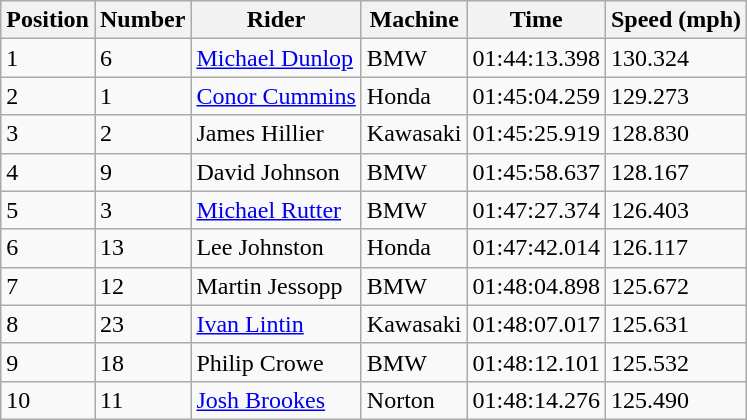<table class="wikitable">
<tr>
<th>Position</th>
<th>Number</th>
<th>Rider</th>
<th>Machine</th>
<th>Time</th>
<th>Speed (mph)</th>
</tr>
<tr>
<td>1</td>
<td>6</td>
<td> <a href='#'>Michael Dunlop</a></td>
<td>BMW</td>
<td>01:44:13.398</td>
<td>130.324</td>
</tr>
<tr>
<td>2</td>
<td>1</td>
<td> <a href='#'>Conor Cummins</a></td>
<td>Honda</td>
<td>01:45:04.259</td>
<td>129.273</td>
</tr>
<tr>
<td>3</td>
<td>2</td>
<td> James Hillier</td>
<td>Kawasaki</td>
<td>01:45:25.919</td>
<td>128.830</td>
</tr>
<tr>
<td>4</td>
<td>9</td>
<td> David Johnson</td>
<td>BMW</td>
<td>01:45:58.637</td>
<td>128.167</td>
</tr>
<tr>
<td>5</td>
<td>3</td>
<td> <a href='#'>Michael Rutter</a></td>
<td>BMW</td>
<td>01:47:27.374</td>
<td>126.403</td>
</tr>
<tr>
<td>6</td>
<td>13</td>
<td> Lee Johnston</td>
<td>Honda</td>
<td>01:47:42.014</td>
<td>126.117</td>
</tr>
<tr>
<td>7</td>
<td>12</td>
<td> Martin Jessopp</td>
<td>BMW</td>
<td>01:48:04.898</td>
<td>125.672</td>
</tr>
<tr>
<td>8</td>
<td>23</td>
<td> <a href='#'>Ivan Lintin</a></td>
<td>Kawasaki</td>
<td>01:48:07.017</td>
<td>125.631</td>
</tr>
<tr>
<td>9</td>
<td>18</td>
<td> Philip Crowe</td>
<td>BMW</td>
<td>01:48:12.101</td>
<td>125.532</td>
</tr>
<tr>
<td>10</td>
<td>11</td>
<td> <a href='#'>Josh Brookes</a></td>
<td>Norton</td>
<td>01:48:14.276</td>
<td>125.490</td>
</tr>
</table>
